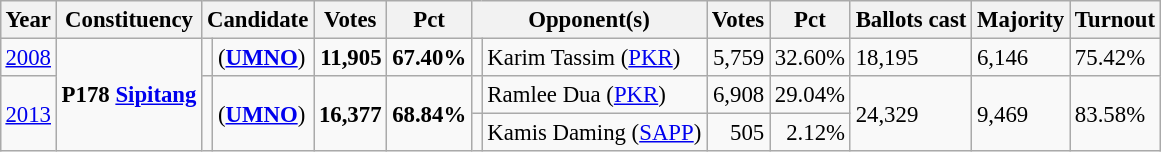<table class="wikitable" style="margin:0.5em ; font-size:95%">
<tr>
<th>Year</th>
<th>Constituency</th>
<th colspan=2>Candidate</th>
<th>Votes</th>
<th>Pct</th>
<th colspan=2>Opponent(s)</th>
<th>Votes</th>
<th>Pct</th>
<th>Ballots cast</th>
<th>Majority</th>
<th>Turnout</th>
</tr>
<tr>
<td><a href='#'>2008</a></td>
<td rowspan=3><strong>P178 <a href='#'>Sipitang</a></strong></td>
<td></td>
<td> (<a href='#'><strong>UMNO</strong></a>)</td>
<td align="right"><strong>11,905</strong></td>
<td><strong>67.40%</strong></td>
<td></td>
<td>Karim Tassim (<a href='#'>PKR</a>)</td>
<td align="right">5,759</td>
<td>32.60%</td>
<td rowspan=1>18,195</td>
<td rowspan=1>6,146</td>
<td rowspan=1>75.42%</td>
</tr>
<tr>
<td rowspan=2><a href='#'>2013</a></td>
<td rowspan=2 ></td>
<td rowspan=2> (<a href='#'><strong>UMNO</strong></a>)</td>
<td rowspan=2 align="right"><strong>16,377</strong></td>
<td rowspan=2><strong>68.84%</strong></td>
<td></td>
<td>Ramlee Dua (<a href='#'>PKR</a>)</td>
<td align="right">6,908</td>
<td>29.04%</td>
<td rowspan=2>24,329</td>
<td rowspan=2>9,469</td>
<td rowspan=2>83.58%</td>
</tr>
<tr>
<td></td>
<td>Kamis Daming (<a href='#'>SAPP</a>)</td>
<td align="right">505</td>
<td align="right">2.12%</td>
</tr>
</table>
